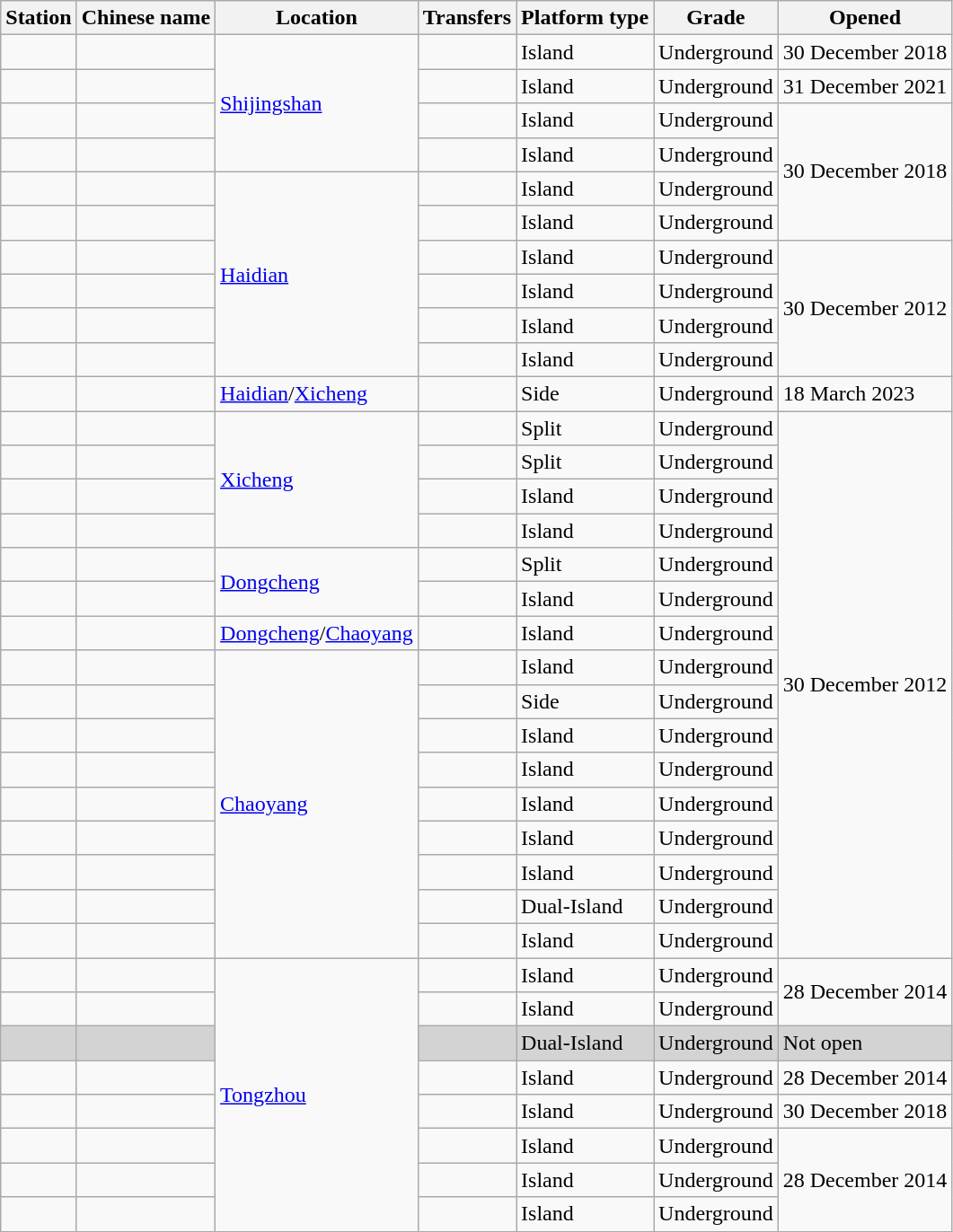<table class=wikitable>
<tr>
<th>Station</th>
<th>Chinese name</th>
<th>Location</th>
<th>Transfers</th>
<th>Platform type</th>
<th>Grade</th>
<th>Opened</th>
</tr>
<tr>
<td></td>
<td><span></span></td>
<td rowspan=4><a href='#'>Shijingshan</a></td>
<td> </td>
<td>Island</td>
<td>Underground</td>
<td>30 December 2018</td>
</tr>
<tr>
<td></td>
<td><span></span></td>
<td></td>
<td>Island</td>
<td>Underground</td>
<td>31 December 2021</td>
</tr>
<tr>
<td></td>
<td><span></span></td>
<td></td>
<td>Island</td>
<td>Underground</td>
<td rowspan=4>30 December 2018</td>
</tr>
<tr>
<td></td>
<td><span></span></td>
<td></td>
<td>Island</td>
<td>Underground</td>
</tr>
<tr>
<td></td>
<td><span></span></td>
<td rowspan=6><a href='#'>Haidian</a></td>
<td></td>
<td>Island</td>
<td>Underground</td>
</tr>
<tr>
<td></td>
<td><span></span></td>
<td></td>
<td>Island</td>
<td>Underground</td>
</tr>
<tr>
<td></td>
<td><span></span></td>
<td></td>
<td>Island</td>
<td>Underground</td>
<td rowspan=4>30 December 2012</td>
</tr>
<tr>
<td></td>
<td><span></span></td>
<td></td>
<td>Island</td>
<td>Underground</td>
</tr>
<tr>
<td></td>
<td><span></span></td>
<td></td>
<td>Island</td>
<td>Underground</td>
</tr>
<tr>
<td></td>
<td><span></span></td>
<td></td>
<td>Island</td>
<td>Underground</td>
</tr>
<tr>
<td></td>
<td><span></span></td>
<td><a href='#'>Haidian</a>/<a href='#'>Xicheng</a></td>
<td></td>
<td>Side</td>
<td>Underground</td>
<td>18 March 2023</td>
</tr>
<tr>
<td></td>
<td><span></span></td>
<td rowspan=4><a href='#'>Xicheng</a></td>
<td></td>
<td>Split</td>
<td>Underground</td>
<td rowspan=16>30 December 2012</td>
</tr>
<tr>
<td></td>
<td><span></span></td>
<td></td>
<td>Split</td>
<td>Underground</td>
</tr>
<tr>
<td></td>
<td><span></span></td>
<td> </td>
<td>Island</td>
<td>Underground</td>
</tr>
<tr>
<td></td>
<td><span></span></td>
<td></td>
<td>Island</td>
<td>Underground</td>
</tr>
<tr>
<td></td>
<td><span></span></td>
<td rowspan=2><a href='#'>Dongcheng</a></td>
<td></td>
<td>Split</td>
<td>Underground</td>
</tr>
<tr>
<td></td>
<td><span></span></td>
<td></td>
<td>Island</td>
<td>Underground</td>
</tr>
<tr>
<td></td>
<td><span></span></td>
<td><a href='#'>Dongcheng</a>/<a href='#'>Chaoyang</a></td>
<td></td>
<td>Island</td>
<td>Underground</td>
</tr>
<tr>
<td></td>
<td><span></span></td>
<td rowspan=9><a href='#'>Chaoyang</a></td>
<td></td>
<td>Island</td>
<td>Underground</td>
</tr>
<tr>
<td></td>
<td><span></span></td>
<td></td>
<td>Side</td>
<td>Underground</td>
</tr>
<tr>
<td></td>
<td><span></span></td>
<td></td>
<td>Island</td>
<td>Underground</td>
</tr>
<tr>
<td></td>
<td><span></span></td>
<td></td>
<td>Island</td>
<td>Underground</td>
</tr>
<tr>
<td></td>
<td><span></span></td>
<td></td>
<td>Island</td>
<td>Underground</td>
</tr>
<tr>
<td></td>
<td><span></span></td>
<td></td>
<td>Island</td>
<td>Underground</td>
</tr>
<tr>
<td></td>
<td><span></span></td>
<td></td>
<td>Island</td>
<td>Underground</td>
</tr>
<tr>
<td></td>
<td><span></span></td>
<td></td>
<td>Dual-Island</td>
<td>Underground</td>
</tr>
<tr>
<td></td>
<td><span></span></td>
<td></td>
<td>Island</td>
<td>Underground</td>
</tr>
<tr>
<td></td>
<td><span></span></td>
<td rowspan=8><a href='#'>Tongzhou</a></td>
<td></td>
<td>Island</td>
<td>Underground</td>
<td rowspan=2>28 December 2014</td>
</tr>
<tr>
<td></td>
<td><span></span></td>
<td></td>
<td>Island</td>
<td>Underground</td>
</tr>
<tr bgcolor=lightgray>
<td><em></em></td>
<td><span></span></td>
<td></td>
<td>Dual-Island</td>
<td>Underground</td>
<td>Not open</td>
</tr>
<tr>
<td></td>
<td><span></span></td>
<td></td>
<td>Island</td>
<td>Underground</td>
<td>28 December 2014</td>
</tr>
<tr>
<td></td>
<td><span></span></td>
<td></td>
<td>Island</td>
<td>Underground</td>
<td>30 December 2018</td>
</tr>
<tr>
<td></td>
<td><span></span></td>
<td></td>
<td>Island</td>
<td>Underground</td>
<td rowspan=3>28 December 2014</td>
</tr>
<tr>
<td></td>
<td><span></span></td>
<td></td>
<td>Island</td>
<td>Underground</td>
</tr>
<tr>
<td></td>
<td><span></span></td>
<td></td>
<td>Island</td>
<td>Underground</td>
</tr>
</table>
